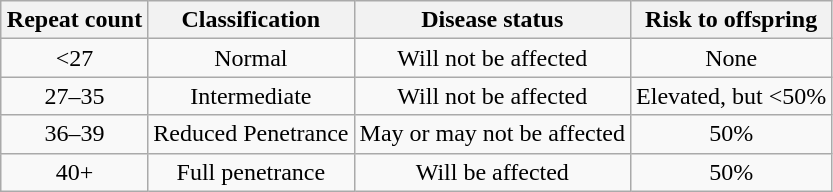<table class="wikitable" style="float:right; margin-left:15px; margin-right:15px; text-align:center;">
<tr>
<th>Repeat count</th>
<th>Classification</th>
<th>Disease status</th>
<th>Risk to offspring</th>
</tr>
<tr>
<td><27</td>
<td>Normal</td>
<td>Will not be affected</td>
<td>None</td>
</tr>
<tr>
<td>27–35</td>
<td>Intermediate</td>
<td>Will not be affected</td>
<td>Elevated, but <50%</td>
</tr>
<tr>
<td>36–39</td>
<td>Reduced Penetrance</td>
<td>May or may not be affected</td>
<td>50%</td>
</tr>
<tr>
<td>40+</td>
<td>Full penetrance</td>
<td>Will be affected</td>
<td>50%</td>
</tr>
</table>
